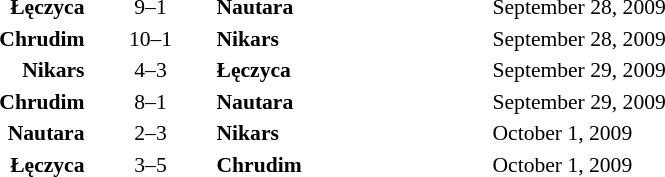<table style="text-align:center; font-size:90%">
<tr>
<th width=180></th>
<th width=80></th>
<th width=180></th>
<th width=200></th>
</tr>
<tr>
<td align=right><strong>Łęczyca</strong></td>
<td>9–1</td>
<td align=left><strong>Nautara</strong></td>
<td align=left>September 28, 2009</td>
</tr>
<tr>
<td align=right><strong>Chrudim</strong></td>
<td>10–1</td>
<td align=left><strong>Nikars</strong></td>
<td align=left>September 28, 2009</td>
</tr>
<tr>
<td align=right><strong>Nikars</strong></td>
<td>4–3</td>
<td align=left><strong>Łęczyca</strong></td>
<td align=left>September 29, 2009</td>
</tr>
<tr>
<td align=right><strong>Chrudim</strong></td>
<td>8–1</td>
<td align=left><strong>Nautara</strong></td>
<td align=left>September 29, 2009</td>
</tr>
<tr>
<td align=right><strong>Nautara</strong></td>
<td>2–3</td>
<td align=left><strong>Nikars</strong></td>
<td align=left>October 1, 2009</td>
</tr>
<tr>
<td align=right><strong>Łęczyca</strong></td>
<td>3–5</td>
<td align=left><strong>Chrudim</strong></td>
<td align=left>October 1, 2009</td>
</tr>
</table>
